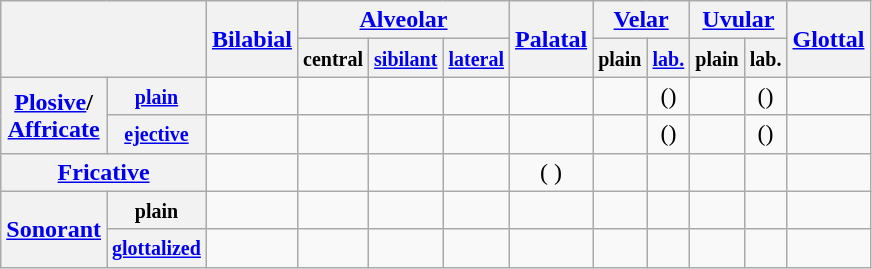<table class="wikitable" style="text-align: center;">
<tr>
<th colspan="2"  rowspan="2"></th>
<th rowspan="2"><a href='#'>Bilabial</a></th>
<th colspan="3"><a href='#'>Alveolar</a></th>
<th rowspan="2"><a href='#'>Palatal</a></th>
<th colspan="2"><a href='#'>Velar</a></th>
<th colspan="2"><a href='#'>Uvular</a></th>
<th rowspan="2"><a href='#'>Glottal</a></th>
</tr>
<tr>
<th><small>central</small></th>
<th><small><a href='#'>sibilant</a></small></th>
<th><small><a href='#'>lateral</a></small></th>
<th><small>plain</small></th>
<th><small><a href='#'>lab.</a></small></th>
<th><small>plain</small></th>
<th><small>lab.</small></th>
</tr>
<tr>
<th rowspan="2"><a href='#'>Plosive</a>/<br><a href='#'>Affricate</a></th>
<th><small><a href='#'>plain</a></small></th>
<td></td>
<td></td>
<td></td>
<td></td>
<td></td>
<td></td>
<td>()</td>
<td></td>
<td>()</td>
<td></td>
</tr>
<tr>
<th><small><a href='#'>ejective</a></small></th>
<td></td>
<td></td>
<td></td>
<td></td>
<td></td>
<td></td>
<td>()</td>
<td></td>
<td>()</td>
<td></td>
</tr>
<tr>
<th colspan="2"><a href='#'>Fricative</a></th>
<td></td>
<td></td>
<td></td>
<td></td>
<td>(  )</td>
<td></td>
<td></td>
<td></td>
<td></td>
<td></td>
</tr>
<tr>
<th rowspan="2"><a href='#'>Sonorant</a></th>
<th><small>plain</small></th>
<td></td>
<td></td>
<td></td>
<td></td>
<td></td>
<td></td>
<td></td>
<td></td>
<td></td>
<td></td>
</tr>
<tr>
<th><small><a href='#'>glottalized</a></small></th>
<td></td>
<td></td>
<td></td>
<td></td>
<td></td>
<td></td>
<td></td>
<td></td>
<td></td>
<td></td>
</tr>
</table>
